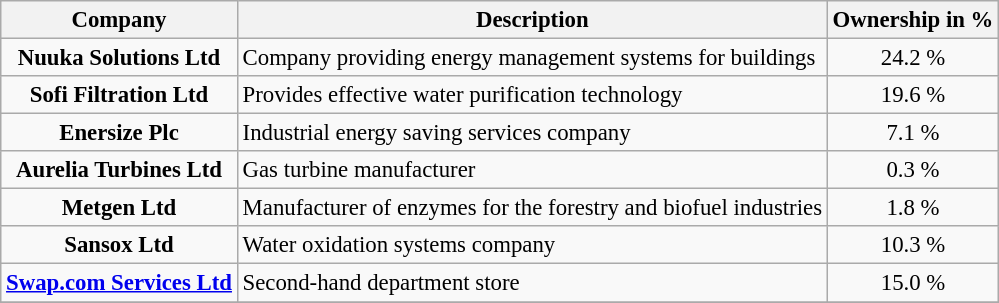<table class="wikitable" style="font-size: 95%;">
<tr>
<th>Company</th>
<th>Description</th>
<th>Ownership in %</th>
</tr>
<tr>
<td align="center"><strong>Nuuka Solutions Ltd</strong></td>
<td align="left">Company providing energy management systems for buildings</td>
<td align="center">24.2 %</td>
</tr>
<tr>
<td align="center"><strong>Sofi Filtration Ltd</strong></td>
<td align="left">Provides effective water purification technology</td>
<td align="center">19.6 %</td>
</tr>
<tr>
<td align="center"><strong>Enersize Plc</strong></td>
<td align="left">Industrial energy saving services company</td>
<td align="center">7.1 %</td>
</tr>
<tr>
<td align="center"><strong>Aurelia Turbines Ltd</strong></td>
<td align="left">Gas turbine manufacturer</td>
<td align="center">0.3 %</td>
</tr>
<tr>
<td align="center"><strong>Metgen Ltd</strong></td>
<td align="left">Manufacturer of enzymes for the forestry and biofuel industries</td>
<td align="center">1.8 %</td>
</tr>
<tr>
<td align="center"><strong>Sansox Ltd</strong></td>
<td align="left">Water oxidation systems company</td>
<td align="center">10.3 %</td>
</tr>
<tr>
<td align="center"><strong><a href='#'>Swap.com Services Ltd</a></strong></td>
<td align="left">Second-hand department store</td>
<td align="center">15.0 %</td>
</tr>
<tr>
</tr>
</table>
